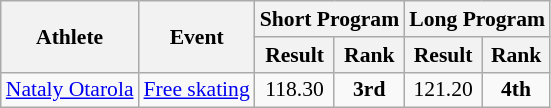<table class="wikitable" border="1" style="font-size:90%">
<tr>
<th rowspan=2>Athlete</th>
<th rowspan=2>Event</th>
<th colspan=2>Short Program</th>
<th colspan=2>Long Program</th>
</tr>
<tr>
<th>Result</th>
<th>Rank</th>
<th>Result</th>
<th>Rank</th>
</tr>
<tr>
<td><a href='#'>Nataly Otarola</a></td>
<td><a href='#'>Free skating</a></td>
<td align=center>118.30</td>
<td align=center><strong>3rd</strong></td>
<td align=center>121.20</td>
<td align=center><strong>4th</strong></td>
</tr>
</table>
